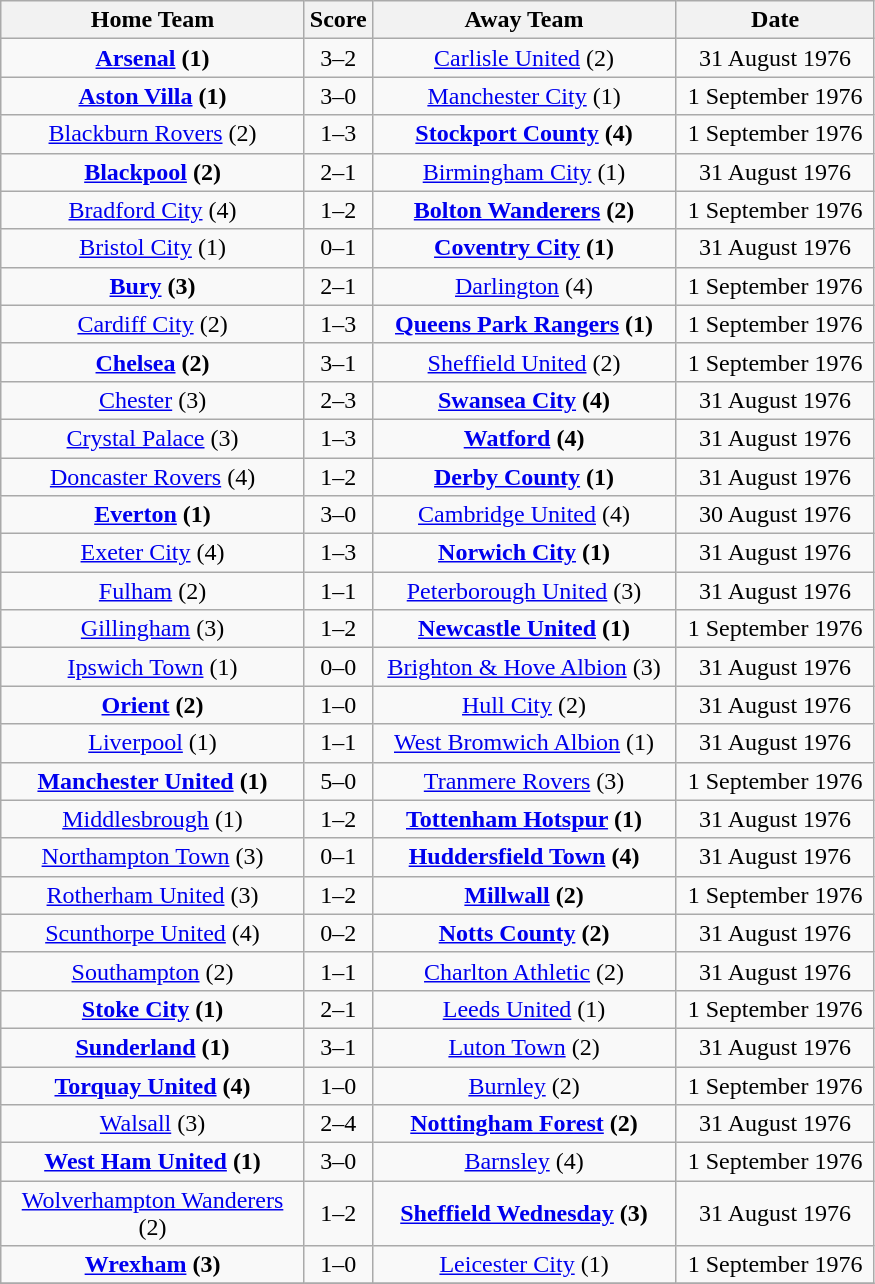<table class="wikitable" style="text-align:center;">
<tr>
<th width=195>Home Team</th>
<th width=20>Score</th>
<th width=195>Away Team</th>
<th width= 125>Date</th>
</tr>
<tr>
<td><strong><a href='#'>Arsenal</a> (1)</strong></td>
<td>3–2</td>
<td><a href='#'>Carlisle United</a> (2)</td>
<td>31 August 1976</td>
</tr>
<tr>
<td><strong><a href='#'>Aston Villa</a> (1)</strong></td>
<td>3–0</td>
<td><a href='#'>Manchester City</a> (1)</td>
<td>1 September 1976</td>
</tr>
<tr>
<td><a href='#'>Blackburn Rovers</a> (2)</td>
<td>1–3</td>
<td><strong><a href='#'>Stockport County</a> (4)</strong></td>
<td>1 September 1976</td>
</tr>
<tr>
<td><strong><a href='#'>Blackpool</a> (2)</strong></td>
<td>2–1</td>
<td><a href='#'>Birmingham City</a> (1)</td>
<td>31 August 1976</td>
</tr>
<tr>
<td><a href='#'>Bradford City</a> (4)</td>
<td>1–2</td>
<td><strong><a href='#'>Bolton Wanderers</a> (2)</strong></td>
<td>1 September 1976</td>
</tr>
<tr>
<td><a href='#'>Bristol City</a> (1)</td>
<td>0–1</td>
<td><strong><a href='#'>Coventry City</a> (1)</strong></td>
<td>31 August 1976</td>
</tr>
<tr>
<td><strong><a href='#'>Bury</a> (3)</strong></td>
<td>2–1</td>
<td><a href='#'>Darlington</a> (4)</td>
<td>1 September 1976</td>
</tr>
<tr>
<td><a href='#'>Cardiff City</a> (2)</td>
<td>1–3</td>
<td><strong><a href='#'>Queens Park Rangers</a> (1)</strong></td>
<td>1 September 1976</td>
</tr>
<tr>
<td><strong><a href='#'>Chelsea</a> (2)</strong></td>
<td>3–1</td>
<td><a href='#'>Sheffield United</a> (2)</td>
<td>1 September 1976</td>
</tr>
<tr>
<td><a href='#'>Chester</a> (3)</td>
<td>2–3</td>
<td><strong><a href='#'>Swansea City</a> (4)</strong></td>
<td>31 August 1976</td>
</tr>
<tr>
<td><a href='#'>Crystal Palace</a> (3)</td>
<td>1–3</td>
<td><strong><a href='#'>Watford</a> (4)</strong></td>
<td>31 August 1976</td>
</tr>
<tr>
<td><a href='#'>Doncaster Rovers</a> (4)</td>
<td>1–2</td>
<td><strong><a href='#'>Derby County</a> (1)</strong></td>
<td>31 August 1976</td>
</tr>
<tr>
<td><strong><a href='#'>Everton</a> (1)</strong></td>
<td>3–0</td>
<td><a href='#'>Cambridge United</a> (4)</td>
<td>30 August 1976</td>
</tr>
<tr>
<td><a href='#'>Exeter City</a> (4)</td>
<td>1–3</td>
<td><strong><a href='#'>Norwich City</a> (1)</strong></td>
<td>31 August 1976</td>
</tr>
<tr>
<td><a href='#'>Fulham</a> (2)</td>
<td>1–1</td>
<td><a href='#'>Peterborough United</a> (3)</td>
<td>31 August 1976</td>
</tr>
<tr>
<td><a href='#'>Gillingham</a> (3)</td>
<td>1–2</td>
<td><strong><a href='#'>Newcastle United</a> (1)</strong></td>
<td>1 September 1976</td>
</tr>
<tr>
<td><a href='#'>Ipswich Town</a> (1)</td>
<td>0–0</td>
<td><a href='#'>Brighton & Hove Albion</a> (3)</td>
<td>31 August 1976</td>
</tr>
<tr>
<td><strong><a href='#'>Orient</a> (2)</strong></td>
<td>1–0</td>
<td><a href='#'>Hull City</a> (2)</td>
<td>31 August 1976</td>
</tr>
<tr>
<td><a href='#'>Liverpool</a> (1)</td>
<td>1–1</td>
<td><a href='#'>West Bromwich Albion</a> (1)</td>
<td>31 August 1976</td>
</tr>
<tr>
<td><strong><a href='#'>Manchester United</a> (1)</strong></td>
<td>5–0</td>
<td><a href='#'>Tranmere Rovers</a> (3)</td>
<td>1 September 1976</td>
</tr>
<tr>
<td><a href='#'>Middlesbrough</a> (1)</td>
<td>1–2</td>
<td><strong><a href='#'>Tottenham Hotspur</a> (1)</strong></td>
<td>31 August 1976</td>
</tr>
<tr>
<td><a href='#'>Northampton Town</a> (3)</td>
<td>0–1</td>
<td><strong><a href='#'>Huddersfield Town</a> (4)</strong></td>
<td>31 August 1976</td>
</tr>
<tr>
<td><a href='#'>Rotherham United</a> (3)</td>
<td>1–2</td>
<td><strong><a href='#'>Millwall</a> (2)</strong></td>
<td>1 September 1976</td>
</tr>
<tr>
<td><a href='#'>Scunthorpe United</a> (4)</td>
<td>0–2</td>
<td><strong><a href='#'>Notts County</a> (2)</strong></td>
<td>31 August 1976</td>
</tr>
<tr>
<td><a href='#'>Southampton</a> (2)</td>
<td>1–1</td>
<td><a href='#'>Charlton Athletic</a> (2)</td>
<td>31 August 1976</td>
</tr>
<tr>
<td><strong><a href='#'>Stoke City</a> (1)</strong></td>
<td>2–1</td>
<td><a href='#'>Leeds United</a> (1)</td>
<td>1 September 1976</td>
</tr>
<tr>
<td><strong><a href='#'>Sunderland</a> (1)</strong></td>
<td>3–1</td>
<td><a href='#'>Luton Town</a> (2)</td>
<td>31 August 1976</td>
</tr>
<tr>
<td><strong><a href='#'>Torquay United</a> (4)</strong></td>
<td>1–0</td>
<td><a href='#'>Burnley</a> (2)</td>
<td>1 September 1976</td>
</tr>
<tr>
<td><a href='#'>Walsall</a> (3)</td>
<td>2–4</td>
<td><strong><a href='#'>Nottingham Forest</a> (2)</strong></td>
<td>31 August 1976</td>
</tr>
<tr>
<td><strong><a href='#'>West Ham United</a> (1)</strong></td>
<td>3–0</td>
<td><a href='#'>Barnsley</a> (4)</td>
<td>1 September 1976</td>
</tr>
<tr>
<td><a href='#'>Wolverhampton Wanderers</a> (2)</td>
<td>1–2</td>
<td><strong><a href='#'>Sheffield Wednesday</a> (3)</strong></td>
<td>31 August 1976</td>
</tr>
<tr>
<td><strong><a href='#'>Wrexham</a> (3)</strong></td>
<td>1–0</td>
<td><a href='#'>Leicester City</a> (1)</td>
<td>1 September 1976</td>
</tr>
<tr>
</tr>
</table>
